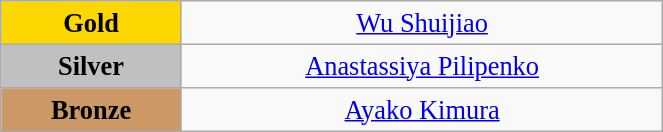<table class="wikitable" style=" text-align:center; font-size:110%;" width="35%">
<tr>
<td bgcolor="gold"><strong>Gold</strong></td>
<td><a href='#'>Wu Shuijiao</a><br></td>
</tr>
<tr>
<td bgcolor="silver"><strong>Silver</strong></td>
<td><a href='#'>Anastassiya Pilipenko</a><br></td>
</tr>
<tr>
<td bgcolor="CC9966"><strong>Bronze</strong></td>
<td><a href='#'>Ayako Kimura</a><br></td>
</tr>
</table>
